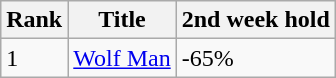<table class="wikitable sortable" style="margin:auto; margin:auto;">
<tr>
<th>Rank</th>
<th>Title</th>
<th>2nd week hold</th>
</tr>
<tr>
<td>1</td>
<td><a href='#'>Wolf Man</a></td>
<td>-65%</td>
</tr>
</table>
